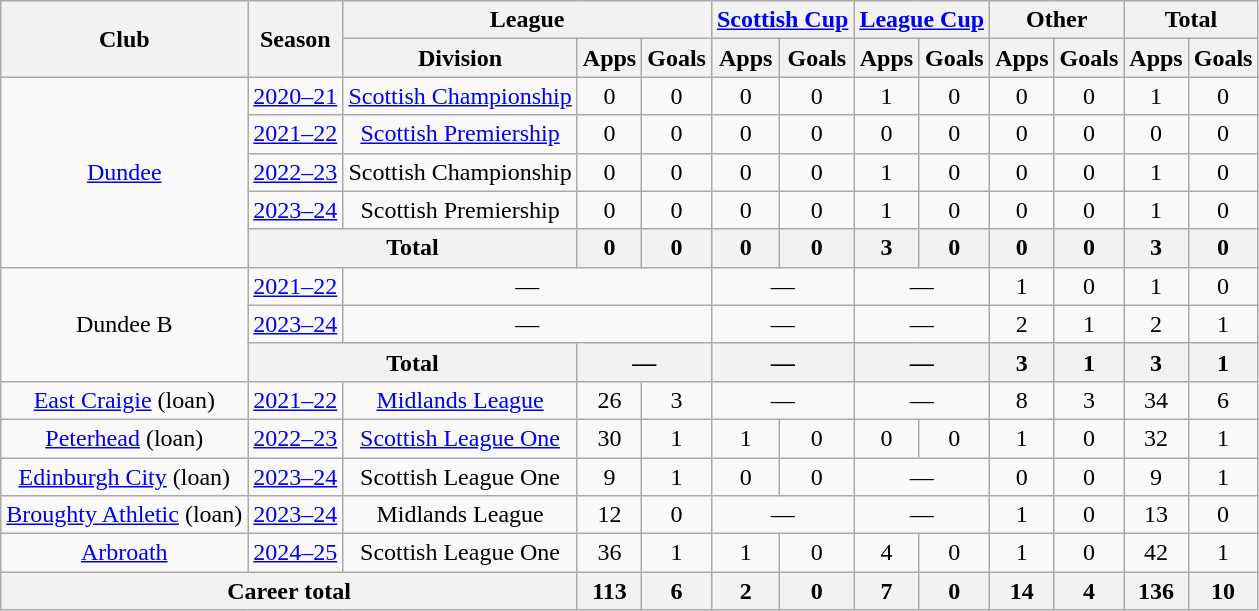<table class="wikitable" style="text-align:center">
<tr>
<th rowspan="2">Club</th>
<th rowspan="2">Season</th>
<th colspan="3">League</th>
<th colspan="2"><a href='#'>Scottish Cup</a></th>
<th colspan="2"><a href='#'>League Cup</a></th>
<th colspan="2">Other</th>
<th colspan="2">Total</th>
</tr>
<tr>
<th>Division</th>
<th>Apps</th>
<th>Goals</th>
<th>Apps</th>
<th>Goals</th>
<th>Apps</th>
<th>Goals</th>
<th>Apps</th>
<th>Goals</th>
<th>Apps</th>
<th>Goals</th>
</tr>
<tr>
<td rowspan="5"><a href='#'>Dundee</a></td>
<td><a href='#'>2020–21</a></td>
<td><a href='#'>Scottish Championship</a></td>
<td>0</td>
<td>0</td>
<td>0</td>
<td>0</td>
<td>1</td>
<td>0</td>
<td>0</td>
<td>0</td>
<td>1</td>
<td>0</td>
</tr>
<tr>
<td><a href='#'>2021–22</a></td>
<td><a href='#'>Scottish Premiership</a></td>
<td>0</td>
<td>0</td>
<td>0</td>
<td>0</td>
<td>0</td>
<td>0</td>
<td>0</td>
<td>0</td>
<td>0</td>
<td>0</td>
</tr>
<tr>
<td><a href='#'>2022–23</a></td>
<td>Scottish Championship</td>
<td>0</td>
<td>0</td>
<td>0</td>
<td>0</td>
<td>1</td>
<td>0</td>
<td>0</td>
<td>0</td>
<td>1</td>
<td>0</td>
</tr>
<tr>
<td><a href='#'>2023–24</a></td>
<td>Scottish Premiership</td>
<td>0</td>
<td>0</td>
<td>0</td>
<td>0</td>
<td>1</td>
<td>0</td>
<td>0</td>
<td>0</td>
<td>1</td>
<td>0</td>
</tr>
<tr>
<th colspan="2">Total</th>
<th>0</th>
<th>0</th>
<th>0</th>
<th>0</th>
<th>3</th>
<th>0</th>
<th>0</th>
<th>0</th>
<th>3</th>
<th>0</th>
</tr>
<tr>
<td rowspan="3">Dundee B</td>
<td><a href='#'>2021–22</a></td>
<td colspan="3">—</td>
<td colspan="2">—</td>
<td colspan="2">—</td>
<td>1</td>
<td>0</td>
<td>1</td>
<td>0</td>
</tr>
<tr>
<td><a href='#'>2023–24</a></td>
<td colspan="3">—</td>
<td colspan="2">—</td>
<td colspan="2">—</td>
<td>2</td>
<td>1</td>
<td>2</td>
<td>1</td>
</tr>
<tr>
<th colspan="2">Total</th>
<th colspan="2">—</th>
<th colspan="2">—</th>
<th colspan="2">—</th>
<th>3</th>
<th>1</th>
<th>3</th>
<th>1</th>
</tr>
<tr>
<td><a href='#'>East Craigie</a> (loan)</td>
<td><a href='#'>2021–22</a></td>
<td><a href='#'>Midlands League</a></td>
<td>26</td>
<td>3</td>
<td colspan="2">—</td>
<td colspan="2">—</td>
<td>8</td>
<td>3</td>
<td>34</td>
<td>6</td>
</tr>
<tr>
<td><a href='#'>Peterhead</a> (loan)</td>
<td><a href='#'>2022–23</a></td>
<td><a href='#'>Scottish League One</a></td>
<td>30</td>
<td>1</td>
<td>1</td>
<td>0</td>
<td>0</td>
<td>0</td>
<td>1</td>
<td>0</td>
<td>32</td>
<td>1</td>
</tr>
<tr>
<td><a href='#'>Edinburgh City</a> (loan)</td>
<td><a href='#'>2023–24</a></td>
<td>Scottish League One</td>
<td>9</td>
<td>1</td>
<td>0</td>
<td>0</td>
<td colspan="2">—</td>
<td>0</td>
<td>0</td>
<td>9</td>
<td>1</td>
</tr>
<tr>
<td><a href='#'>Broughty Athletic</a> (loan)</td>
<td><a href='#'>2023–24</a></td>
<td>Midlands League</td>
<td>12</td>
<td>0</td>
<td colspan="2">—</td>
<td colspan="2">—</td>
<td>1</td>
<td>0</td>
<td>13</td>
<td>0</td>
</tr>
<tr>
<td><a href='#'>Arbroath</a></td>
<td><a href='#'>2024–25</a></td>
<td>Scottish League One</td>
<td>36</td>
<td>1</td>
<td>1</td>
<td>0</td>
<td>4</td>
<td>0</td>
<td>1</td>
<td>0</td>
<td>42</td>
<td>1</td>
</tr>
<tr>
<th colspan="3">Career total</th>
<th>113</th>
<th>6</th>
<th>2</th>
<th>0</th>
<th>7</th>
<th>0</th>
<th>14</th>
<th>4</th>
<th>136</th>
<th>10</th>
</tr>
</table>
